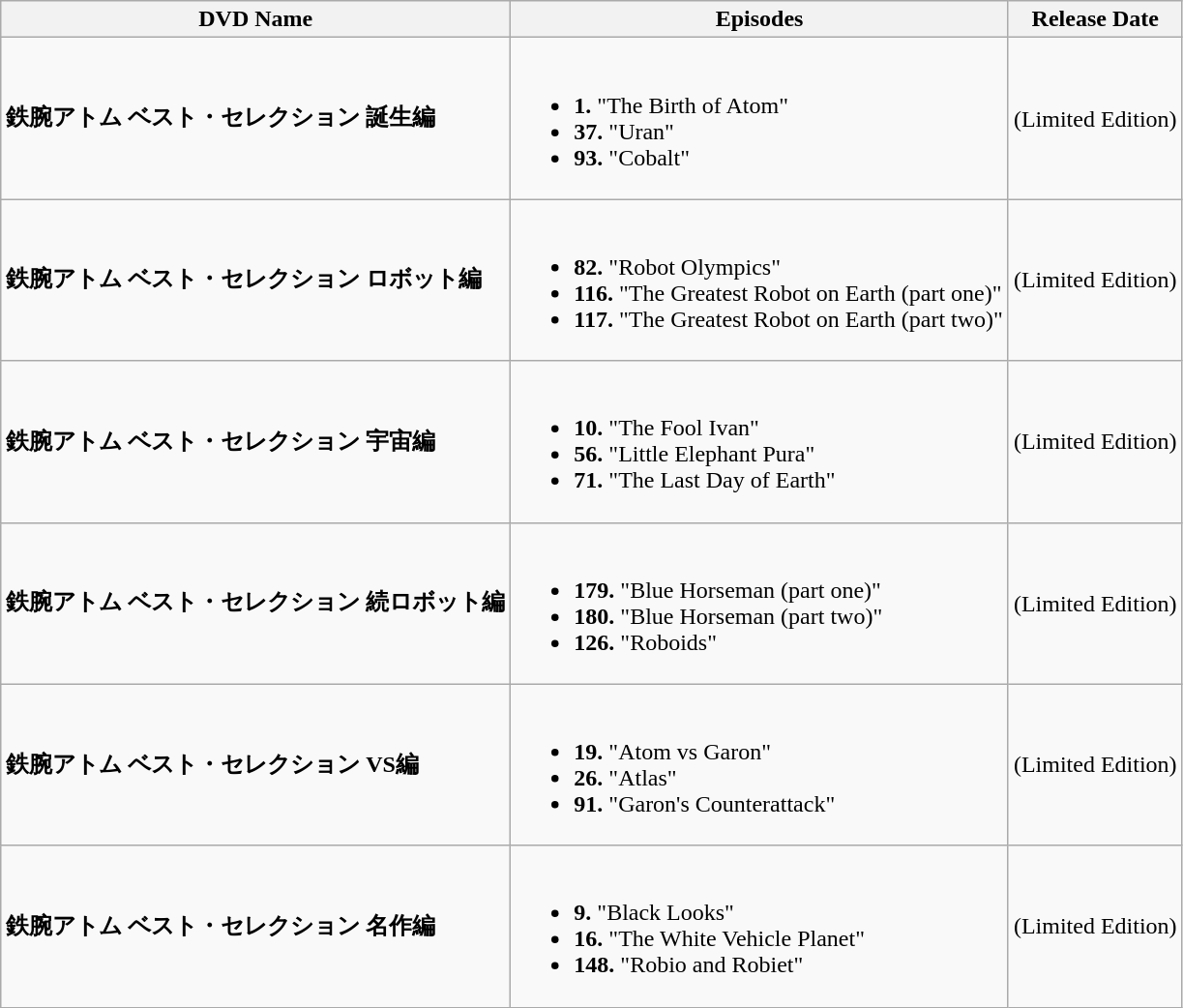<table class="wikitable">
<tr>
<th><strong>DVD Name</strong></th>
<th><strong>Episodes</strong></th>
<th><strong>Release Date</strong></th>
</tr>
<tr>
<td><strong>鉄腕アトム ベスト・セレクション 誕生編</strong></td>
<td><br><ul><li><strong>1.</strong> "The Birth of Atom"</li><li><strong>37.</strong> "Uran"</li><li><strong>93.</strong> "Cobalt"</li></ul></td>
<td> (Limited Edition)</td>
</tr>
<tr>
<td><strong>鉄腕アトム ベスト・セレクション ロボット編</strong></td>
<td><br><ul><li><strong>82.</strong> "Robot Olympics"</li><li><strong>116.</strong> "The Greatest Robot on Earth (part one)"</li><li><strong>117.</strong> "The Greatest Robot on Earth (part two)"</li></ul></td>
<td> (Limited Edition)</td>
</tr>
<tr>
<td><strong>鉄腕アトム ベスト・セレクション 宇宙編</strong></td>
<td><br><ul><li><strong>10.</strong> "The Fool Ivan"</li><li><strong>56.</strong> "Little Elephant Pura"</li><li><strong>71.</strong> "The Last Day of Earth"</li></ul></td>
<td> (Limited Edition)</td>
</tr>
<tr>
<td><strong>鉄腕アトム ベスト・セレクション 続ロボット編</strong></td>
<td><br><ul><li><strong>179.</strong> "Blue Horseman (part one)"</li><li><strong>180.</strong> "Blue Horseman (part two)"</li><li><strong>126.</strong> "Roboids"</li></ul></td>
<td> (Limited Edition)</td>
</tr>
<tr>
<td><strong>鉄腕アトム ベスト・セレクション VS編</strong></td>
<td><br><ul><li><strong>19.</strong> "Atom vs Garon"</li><li><strong>26.</strong> "Atlas"</li><li><strong>91.</strong> "Garon's Counterattack"</li></ul></td>
<td> (Limited Edition)</td>
</tr>
<tr>
<td><strong>鉄腕アトム ベスト・セレクション 名作編</strong></td>
<td><br><ul><li><strong>9.</strong> "Black Looks"</li><li><strong>16.</strong> "The White Vehicle Planet"</li><li><strong>148.</strong> "Robio and Robiet"</li></ul></td>
<td> (Limited Edition)</td>
</tr>
</table>
